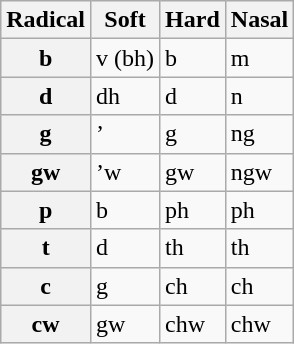<table class="wikitable">
<tr>
<th>Radical</th>
<th>Soft</th>
<th>Hard</th>
<th>Nasal</th>
</tr>
<tr>
<th>b</th>
<td>v (bh)</td>
<td>b</td>
<td>m</td>
</tr>
<tr>
<th>d</th>
<td>dh</td>
<td>d</td>
<td>n</td>
</tr>
<tr>
<th>g</th>
<td>’</td>
<td>g</td>
<td>ng</td>
</tr>
<tr>
<th>gw</th>
<td>’w</td>
<td>gw</td>
<td>ngw</td>
</tr>
<tr>
<th>p</th>
<td>b</td>
<td>ph</td>
<td>ph</td>
</tr>
<tr>
<th>t</th>
<td>d</td>
<td>th</td>
<td>th</td>
</tr>
<tr>
<th>c</th>
<td>g</td>
<td>ch</td>
<td>ch</td>
</tr>
<tr>
<th>cw</th>
<td>gw</td>
<td>chw</td>
<td>chw</td>
</tr>
</table>
